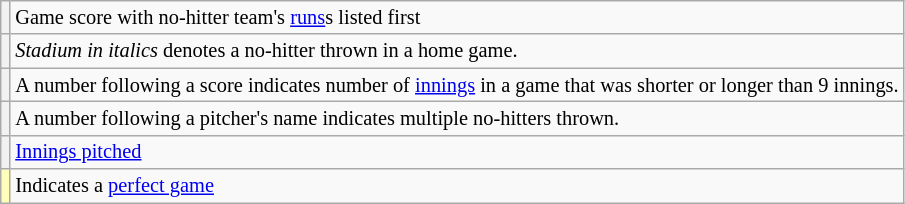<table class="wikitable plainrowheaders" style="font-size:85%">
<tr>
<th scope="row"></th>
<td>Game score with no-hitter team's <a href='#'>runs</a>s listed first</td>
</tr>
<tr>
<th scope="row" style="text-align:center"></th>
<td><em>Stadium in italics</em> denotes a no-hitter thrown in a home game.</td>
</tr>
<tr>
<th scope="row"></th>
<td>A number following a score indicates number of <a href='#'>innings</a> in a game that was shorter or longer than 9 innings.</td>
</tr>
<tr>
<th scope="row"></th>
<td>A number following a pitcher's name indicates multiple no-hitters thrown.</td>
</tr>
<tr>
<th scope="row"></th>
<td><a href='#'>Innings pitched</a></td>
</tr>
<tr>
<th scope="row" style="background:#FFFFBB;"></th>
<td>Indicates a <a href='#'>perfect game</a></td>
</tr>
</table>
